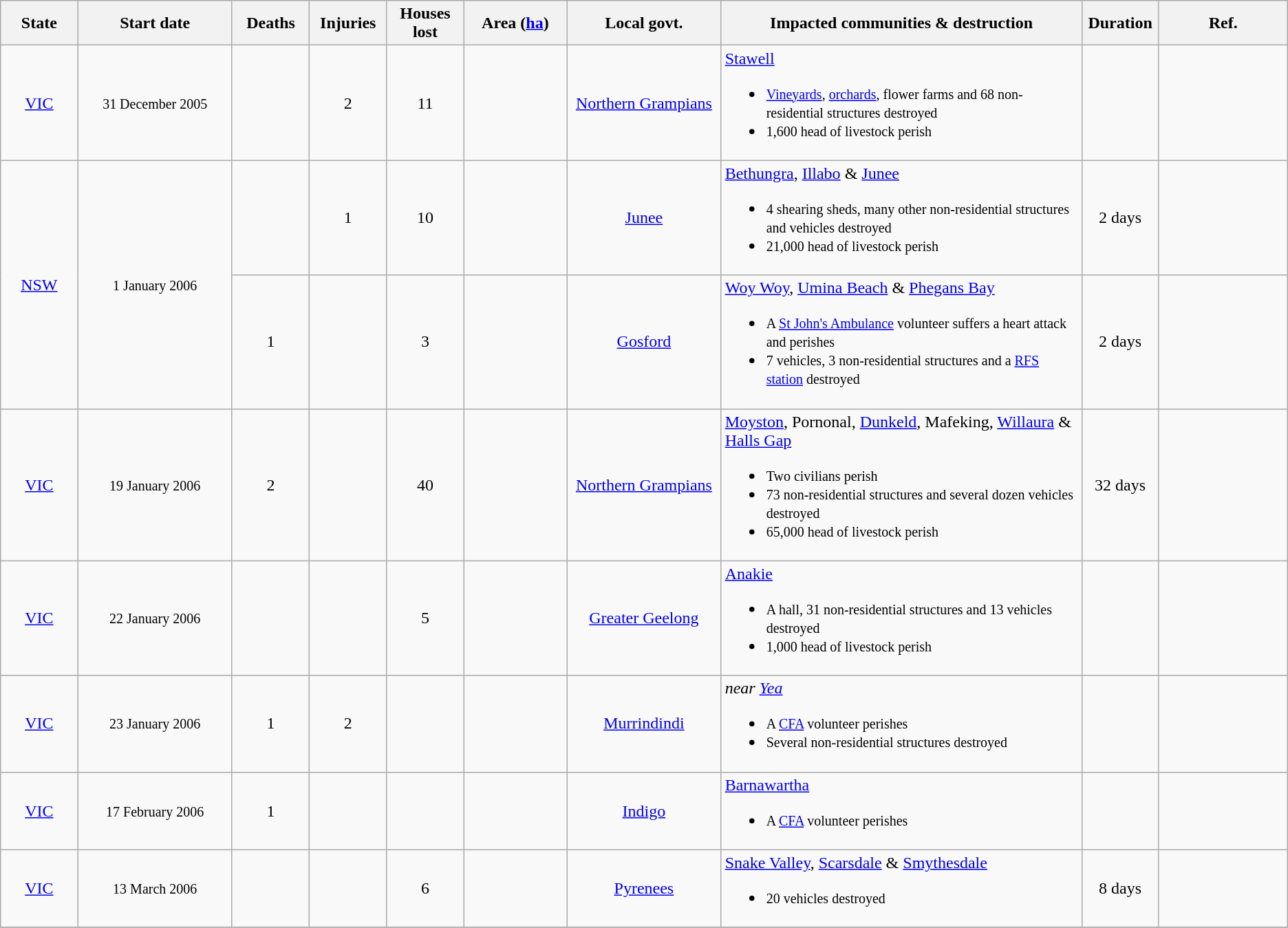<table class="wikitable sortable">
<tr>
<th scope="col" width="6%" align="center">State</th>
<th scope="col" width="12%" align="center">Start date</th>
<th scope="col" width="6%" align="center">Deaths</th>
<th scope="col" width="6%" align="center">Injuries</th>
<th scope="col" width="6%" align="center">Houses lost</th>
<th scope="col" width="8%" align="center">Area (<a href='#'>ha</a>)</th>
<th scope="col" width="12%" align="center">Local govt.</th>
<th scope="col" align="center" class="unsortable">Impacted communities & destruction</th>
<th scope="col" width="6%" align="center" class="unsortable">Duration</th>
<th scope="col" width="10%" align="center" class="unsortable">Ref.</th>
</tr>
<tr>
<td style="text-align:center;"><a href='#'>VIC</a></td>
<td style="text-align:center;"><small>31 December 2005</small></td>
<td style="text-align:center;"></td>
<td style="text-align:center;">2</td>
<td style="text-align:center;">11</td>
<td style="text-align:center;"></td>
<td style="text-align:center;"><a href='#'>Northern Grampians</a></td>
<td><a href='#'>Stawell</a><br><ul><li><small><a href='#'>Vineyards</a>, <a href='#'>orchards</a>, flower farms and 68 non-residential structures destroyed</small></li><li><small>1,600 head of livestock perish</small></li></ul></td>
<td style="text-align:center;"></td>
<td style="text-align:center;"></td>
</tr>
<tr>
<td rowspan="2" style="text-align:center;"><a href='#'>NSW</a></td>
<td rowspan="2" style="text-align:center;"><small>1 January 2006</small></td>
<td style="text-align:center;"></td>
<td style="text-align:center;">1</td>
<td style="text-align:center;">10</td>
<td style="text-align:center;"></td>
<td style="text-align:center;"><a href='#'>Junee</a></td>
<td><a href='#'>Bethungra</a>, <a href='#'>Illabo</a> & <a href='#'>Junee</a><br><ul><li><small>4 shearing sheds, many other non-residential structures and vehicles destroyed</small></li><li><small>21,000 head of livestock perish</small></li></ul></td>
<td style="text-align:center;">2 days</td>
<td style="text-align:center;"></td>
</tr>
<tr>
<td style="text-align:center;">1</td>
<td style="text-align:center;"></td>
<td style="text-align:center;">3</td>
<td style="text-align:center;"></td>
<td style="text-align:center;"><a href='#'>Gosford</a></td>
<td><a href='#'>Woy Woy</a>, <a href='#'>Umina Beach</a> & <a href='#'>Phegans Bay</a><br><ul><li><small>A <a href='#'>St John's Ambulance</a> volunteer suffers a heart attack and perishes</small></li><li><small>7 vehicles, 3 non-residential structures and a <a href='#'>RFS station</a> destroyed</small></li></ul></td>
<td style="text-align:center;">2 days</td>
<td style="text-align:center;"></td>
</tr>
<tr>
<td style="text-align:center;"><a href='#'>VIC</a></td>
<td style="text-align:center;"><small>19 January 2006</small></td>
<td style="text-align:center;">2</td>
<td style="text-align:center;"></td>
<td style="text-align:center;">40</td>
<td style="text-align:center;"></td>
<td style="text-align:center;"><a href='#'>Northern Grampians</a></td>
<td><a href='#'>Moyston</a>, Pornonal, <a href='#'>Dunkeld</a>, Mafeking, <a href='#'>Willaura</a> & <a href='#'>Halls Gap</a><br><ul><li><small>Two civilians perish</small></li><li><small>73 non-residential structures and several dozen vehicles destroyed</small></li><li><small>65,000 head of livestock perish</small></li></ul></td>
<td style="text-align:center;">32 days</td>
<td style="text-align:center;"></td>
</tr>
<tr>
<td style="text-align:center;"><a href='#'>VIC</a></td>
<td style="text-align:center;"><small>22 January 2006</small></td>
<td style="text-align:center;"></td>
<td style="text-align:center;"></td>
<td style="text-align:center;">5</td>
<td style="text-align:center;"></td>
<td style="text-align:center;"><a href='#'>Greater Geelong</a></td>
<td><a href='#'>Anakie</a><br><ul><li><small>A hall, 31 non-residential structures and 13 vehicles destroyed</small></li><li><small>1,000 head of livestock perish</small></li></ul></td>
<td style="text-align:center;"></td>
<td style="text-align:center;"></td>
</tr>
<tr>
<td style="text-align:center;"><a href='#'>VIC</a></td>
<td style="text-align:center;"><small>23 January 2006</small></td>
<td style="text-align:center;">1</td>
<td style="text-align:center;">2</td>
<td style="text-align:center;"></td>
<td style="text-align:center;"></td>
<td style="text-align:center;"><a href='#'>Murrindindi</a></td>
<td><em>near <a href='#'>Yea</a></em><br><ul><li><small>A <a href='#'>CFA</a> volunteer perishes</small></li><li><small>Several non-residential structures destroyed</small></li></ul></td>
<td style="text-align:center;"></td>
<td style="text-align:center;"></td>
</tr>
<tr>
<td style="text-align:center;"><a href='#'>VIC</a></td>
<td style="text-align:center;"><small>17 February 2006</small></td>
<td style="text-align:center;">1</td>
<td style="text-align:center;"></td>
<td style="text-align:center;"></td>
<td style="text-align:center;"></td>
<td style="text-align:center;"><a href='#'>Indigo</a></td>
<td><a href='#'>Barnawartha</a><br><ul><li><small>A <a href='#'>CFA</a> volunteer perishes</small></li></ul></td>
<td style="text-align:center;"></td>
<td style="text-align:center;"></td>
</tr>
<tr>
<td style="text-align:center;"><a href='#'>VIC</a></td>
<td style="text-align:center;"><small>13 March 2006</small></td>
<td style="text-align:center;"></td>
<td style="text-align:center;"></td>
<td style="text-align:center;">6</td>
<td style="text-align:center;"></td>
<td style="text-align:center;"><a href='#'>Pyrenees</a></td>
<td><a href='#'>Snake Valley</a>, <a href='#'>Scarsdale</a> & <a href='#'>Smythesdale</a><br><ul><li><small>20 vehicles destroyed</small></li></ul></td>
<td style="text-align:center;">8 days</td>
<td style="text-align:center;"></td>
</tr>
<tr>
</tr>
</table>
